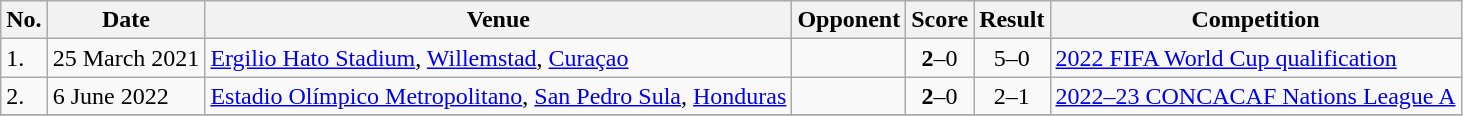<table class="wikitable">
<tr>
<th>No.</th>
<th>Date</th>
<th>Venue</th>
<th>Opponent</th>
<th>Score</th>
<th>Result</th>
<th>Competition</th>
</tr>
<tr>
<td>1.</td>
<td>25 March 2021</td>
<td><a href='#'>Ergilio Hato Stadium</a>, <a href='#'>Willemstad</a>, <a href='#'>Curaçao</a></td>
<td></td>
<td align=center><strong>2</strong>–0</td>
<td align=center>5–0</td>
<td><a href='#'>2022 FIFA World Cup qualification</a></td>
</tr>
<tr>
<td>2.</td>
<td>6 June 2022</td>
<td><a href='#'>Estadio Olímpico Metropolitano</a>, <a href='#'>San Pedro Sula</a>, <a href='#'>Honduras</a></td>
<td></td>
<td align=center><strong>2</strong>–0</td>
<td align=center>2–1</td>
<td><a href='#'>2022–23 CONCACAF Nations League A</a></td>
</tr>
<tr>
</tr>
</table>
